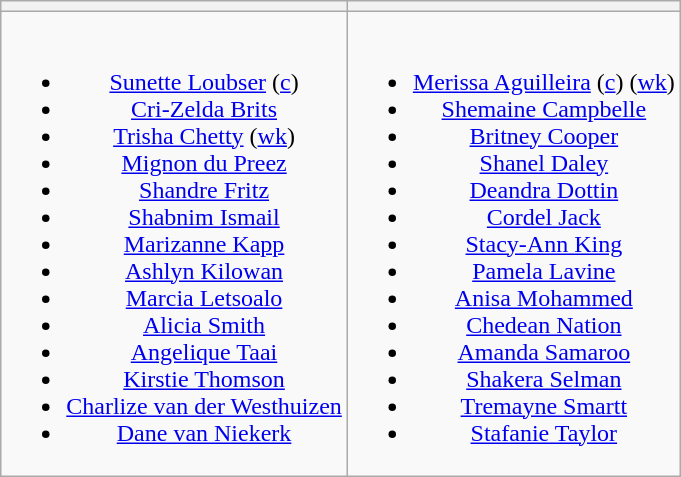<table class="wikitable" style="text-align:center">
<tr>
<th></th>
<th></th>
</tr>
<tr style="vertical-align:top">
<td><br><ul><li><a href='#'>Sunette Loubser</a> (<a href='#'>c</a>)</li><li><a href='#'>Cri-Zelda Brits</a></li><li><a href='#'>Trisha Chetty</a> (<a href='#'>wk</a>)</li><li><a href='#'>Mignon du Preez</a></li><li><a href='#'>Shandre Fritz</a></li><li><a href='#'>Shabnim Ismail</a></li><li><a href='#'>Marizanne Kapp</a></li><li><a href='#'>Ashlyn Kilowan</a></li><li><a href='#'>Marcia Letsoalo</a></li><li><a href='#'>Alicia Smith</a></li><li><a href='#'>Angelique Taai</a></li><li><a href='#'>Kirstie Thomson</a></li><li><a href='#'>Charlize van der Westhuizen</a></li><li><a href='#'>Dane van Niekerk</a></li></ul></td>
<td><br><ul><li><a href='#'>Merissa Aguilleira</a> (<a href='#'>c</a>) (<a href='#'>wk</a>)</li><li><a href='#'>Shemaine Campbelle</a></li><li><a href='#'>Britney Cooper</a></li><li><a href='#'>Shanel Daley</a></li><li><a href='#'>Deandra Dottin</a></li><li><a href='#'>Cordel Jack</a></li><li><a href='#'>Stacy-Ann King</a></li><li><a href='#'>Pamela Lavine</a></li><li><a href='#'>Anisa Mohammed</a></li><li><a href='#'>Chedean Nation</a></li><li><a href='#'>Amanda Samaroo</a></li><li><a href='#'>Shakera Selman</a></li><li><a href='#'>Tremayne Smartt</a></li><li><a href='#'>Stafanie Taylor</a></li></ul></td>
</tr>
</table>
